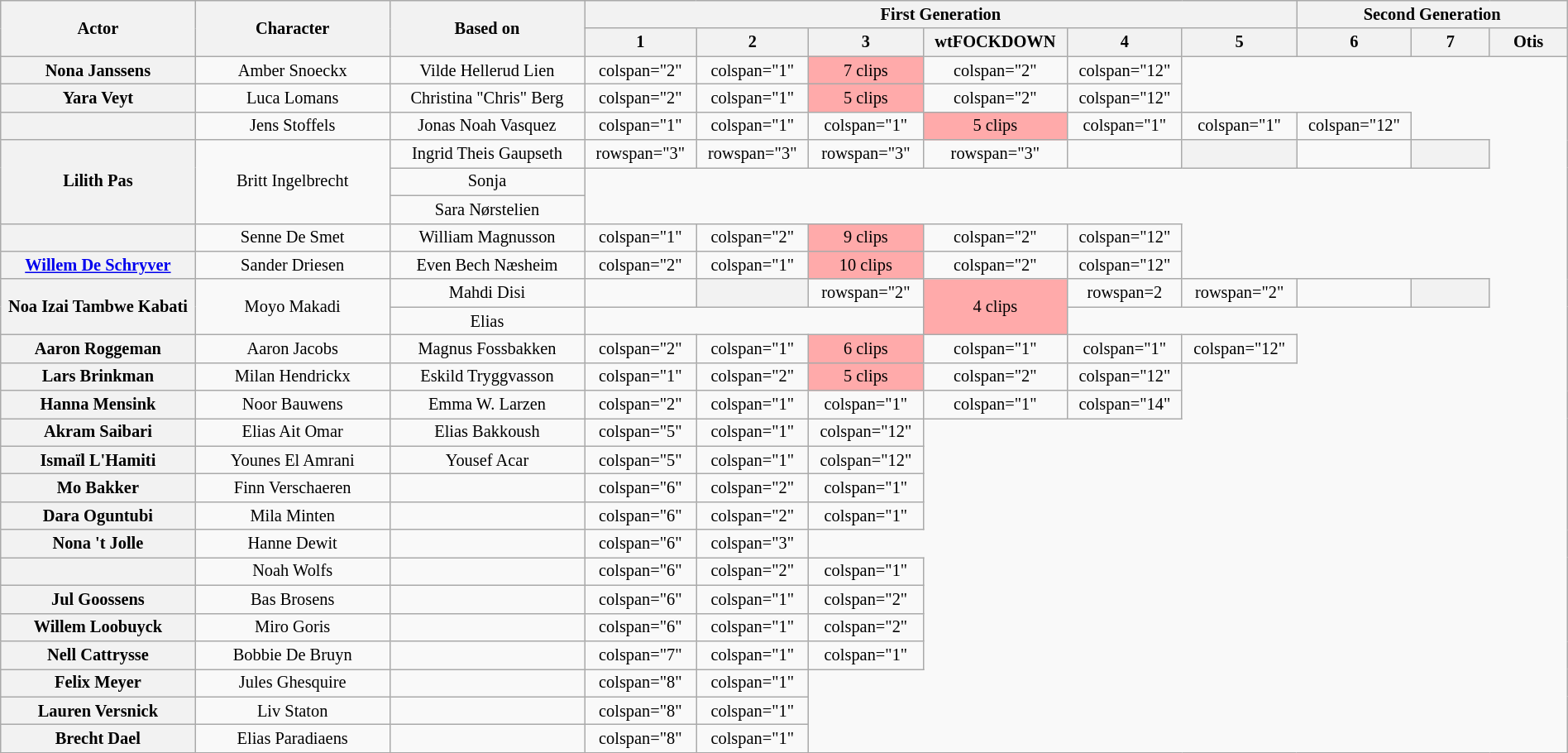<table class="wikitable plainrowheaders" style="text-align:center; font-size:85%; width:100%">
<tr>
<th scope="col" rowspan="2" style="width:10%;">Actor</th>
<th scope="col" rowspan="2" style="width:10%;">Character</th>
<th scope="col" rowspan="2" style="width:10%;">Based on</th>
<th colspan="6">First Generation</th>
<th colspan="5">Second Generation</th>
</tr>
<tr>
<th scope="col" style="width:4%;">1</th>
<th scope="col" style="width:4%;">2</th>
<th scope="col" style="width:4%;">3</th>
<th scope="col" style="width:4%;">wtFOCKDOWN</th>
<th scope="col" style="width:4%;">4</th>
<th scope="col" style="width:4%;">5</th>
<th scope="col" style="width:4%;">6</th>
<th scope="col" style="width:4%;">7</th>
<th scope="col" style="width:4%;">Otis</th>
</tr>
<tr>
<th scope="row">Nona Janssens</th>
<td>Amber Snoeckx</td>
<td>Vilde Hellerud Lien</td>
<td>colspan="2" </td>
<td>colspan="1" </td>
<td style="background-color:#ffaaaa;">7 clips</td>
<td>colspan="2" </td>
<td>colspan="12" </td>
</tr>
<tr>
<th scope="row">Yara Veyt</th>
<td>Luca Lomans</td>
<td>Christina "Chris" Berg</td>
<td>colspan="2" </td>
<td>colspan="1" </td>
<td style="background-color:#ffaaaa;">5 clips</td>
<td>colspan="2" </td>
<td>colspan="12" </td>
</tr>
<tr>
<th scope="row"></th>
<td>Jens Stoffels</td>
<td>Jonas Noah Vasquez</td>
<td>colspan="1" </td>
<td>colspan="1" </td>
<td>colspan="1" </td>
<td style="background-color:#ffaaaa;">5 clips</td>
<td>colspan="1" </td>
<td>colspan="1" </td>
<td>colspan="12" </td>
</tr>
<tr>
<th scope="row" rowspan=3>Lilith Pas</th>
<td rowspan=3>Britt Ingelbrecht</td>
<td>Ingrid Theis Gaupseth</td>
<td>rowspan="3" </td>
<td>rowspan="3" </td>
<td>rowspan="3" </td>
<td>rowspan="3" </td>
<td><th></th></td>
<td><th></th></td>
</tr>
<tr>
<td>Sonja</td>
</tr>
<tr>
<td>Sara Nørstelien</td>
</tr>
<tr>
<th scope="row"></th>
<td>Senne De Smet</td>
<td>William Magnusson</td>
<td>colspan="1" </td>
<td>colspan="2" </td>
<td style="background-color:#ffaaaa;">9 clips</td>
<td>colspan="2" </td>
<td>colspan="12" </td>
</tr>
<tr>
<th scope="row"><a href='#'>Willem De Schryver</a></th>
<td>Sander Driesen</td>
<td>Even Bech Næsheim</td>
<td>colspan="2" </td>
<td>colspan="1" </td>
<td style="background-color:#ffaaaa;">10 clips</td>
<td>colspan="2" </td>
<td>colspan="12" </td>
</tr>
<tr>
<th scope="row" rowspan=2>Noa Izai Tambwe Kabati</th>
<td rowspan=2>Moyo Makadi</td>
<td>Mahdi Disi</td>
<td><th></th></td>
<td>rowspan="2" </td>
<td rowspan=2 style="background-color:#ffaaaa;">4 clips</td>
<td>rowspan=2 </td>
<td>rowspan="2" </td>
<td><th></th></td>
</tr>
<tr>
<td>Elias</td>
</tr>
<tr>
<th scope="row">Aaron Roggeman</th>
<td>Aaron Jacobs</td>
<td>Magnus Fossbakken</td>
<td>colspan="2" </td>
<td>colspan="1" </td>
<td style="background-color:#ffaaaa;">6 clips</td>
<td>colspan="1" </td>
<td>colspan="1" </td>
<td>colspan="12" </td>
</tr>
<tr>
<th scope="row">Lars Brinkman</th>
<td>Milan Hendrickx</td>
<td>Eskild Tryggvasson</td>
<td>colspan="1" </td>
<td>colspan="2" </td>
<td style="background-color:#ffaaaa;">5 clips</td>
<td>colspan="2" </td>
<td>colspan="12" </td>
</tr>
<tr>
<th scope="row">Hanna Mensink</th>
<td>Noor Bauwens</td>
<td>Emma W. Larzen</td>
<td>colspan="2" </td>
<td>colspan="1" </td>
<td>colspan="1" </td>
<td>colspan="1" </td>
<td>colspan="14" </td>
</tr>
<tr>
<th scope="row">Akram Saibari</th>
<td>Elias Ait Omar</td>
<td>Elias Bakkoush</td>
<td>colspan="5" </td>
<td>colspan="1" </td>
<td>colspan="12" </td>
</tr>
<tr>
<th scope="row">Ismaïl L'Hamiti</th>
<td>Younes El Amrani</td>
<td>Yousef Acar</td>
<td>colspan="5" </td>
<td>colspan="1" </td>
<td>colspan="12" </td>
</tr>
<tr>
<th scope="row">Mo Bakker</th>
<td>Finn Verschaeren</td>
<td></td>
<td>colspan="6" </td>
<td>colspan="2" </td>
<td>colspan="1" </td>
</tr>
<tr>
<th scope="row">Dara Oguntubi</th>
<td>Mila Minten</td>
<td></td>
<td>colspan="6" </td>
<td>colspan="2" </td>
<td>colspan="1" </td>
</tr>
<tr>
<th scope="row">Nona 't Jolle</th>
<td>Hanne Dewit</td>
<td></td>
<td>colspan="6" </td>
<td>colspan="3" </td>
</tr>
<tr>
<th scope="row"></th>
<td>Noah Wolfs</td>
<td></td>
<td>colspan="6" </td>
<td>colspan="2" </td>
<td>colspan="1" </td>
</tr>
<tr>
<th scope="row">Jul Goossens</th>
<td>Bas Brosens</td>
<td></td>
<td>colspan="6" </td>
<td>colspan="1" </td>
<td>colspan="2" </td>
</tr>
<tr>
<th scope="row">Willem Loobuyck</th>
<td>Miro Goris</td>
<td></td>
<td>colspan="6" </td>
<td>colspan="1" </td>
<td>colspan="2" </td>
</tr>
<tr>
<th scope="row">Nell Cattrysse</th>
<td>Bobbie De Bruyn</td>
<td></td>
<td>colspan="7" </td>
<td>colspan="1" </td>
<td>colspan="1" </td>
</tr>
<tr>
<th scope="row">Felix Meyer</th>
<td>Jules Ghesquire</td>
<td></td>
<td>colspan="8" </td>
<td>colspan="1" </td>
</tr>
<tr>
<th scope="row">Lauren Versnick</th>
<td>Liv Staton</td>
<td></td>
<td>colspan="8" </td>
<td>colspan="1" </td>
</tr>
<tr>
<th scope="row">Brecht Dael</th>
<td>Elias Paradiaens</td>
<td></td>
<td>colspan="8" </td>
<td>colspan="1" </td>
</tr>
<tr>
</tr>
</table>
